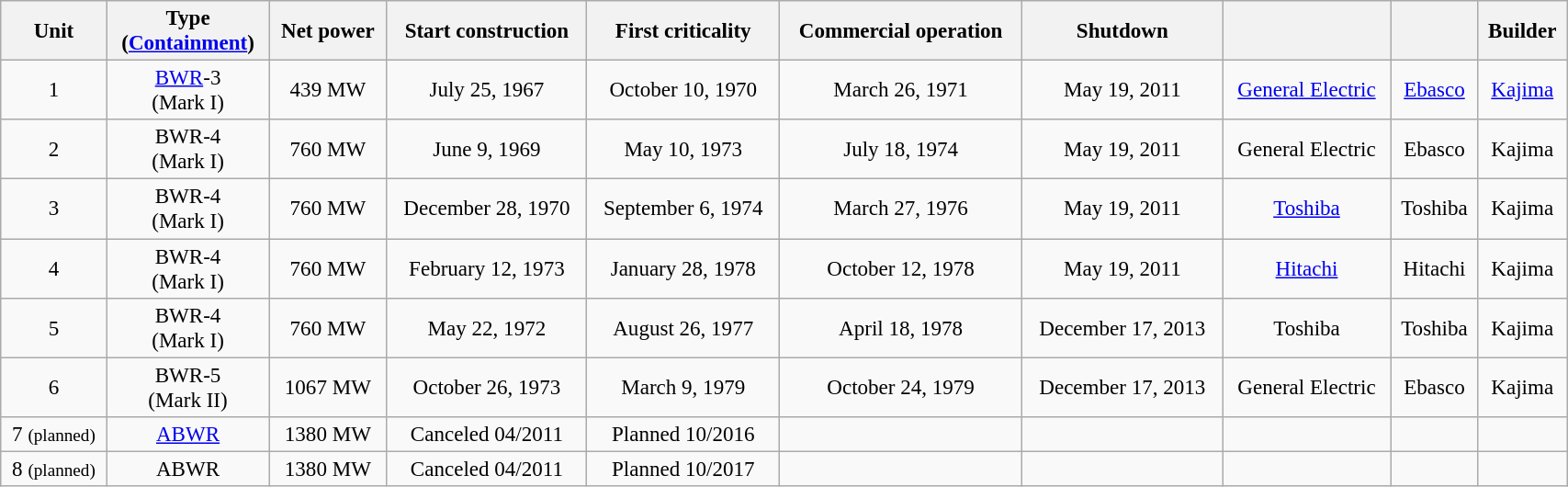<table class="wikitable" style="text-align:center; font-size:96%; width:90%;">
<tr>
<th>Unit</th>
<th>Type<br>(<a href='#'>Containment</a>)</th>
<th>Net power</th>
<th>Start construction</th>
<th>First criticality</th>
<th>Commercial operation</th>
<th>Shutdown</th>
<th></th>
<th><a href='#'></a></th>
<th>Builder</th>
</tr>
<tr>
<td>1</td>
<td><a href='#'>BWR</a>-3<br>(Mark I)</td>
<td>439 MW</td>
<td>July 25, 1967</td>
<td>October 10, 1970</td>
<td>March 26, 1971</td>
<td>May 19, 2011</td>
<td><a href='#'>General Electric</a></td>
<td><a href='#'>Ebasco</a></td>
<td><a href='#'>Kajima</a></td>
</tr>
<tr>
<td>2</td>
<td>BWR-4<br>(Mark I)</td>
<td>760 MW</td>
<td>June 9, 1969</td>
<td>May 10, 1973</td>
<td>July 18, 1974</td>
<td>May 19, 2011</td>
<td>General Electric</td>
<td>Ebasco</td>
<td>Kajima</td>
</tr>
<tr>
<td>3</td>
<td>BWR-4<br>(Mark I)</td>
<td>760 MW</td>
<td>December 28, 1970</td>
<td>September 6, 1974</td>
<td>March 27, 1976</td>
<td>May 19, 2011</td>
<td><a href='#'>Toshiba</a></td>
<td>Toshiba</td>
<td>Kajima</td>
</tr>
<tr>
<td>4</td>
<td>BWR-4<br>(Mark I)</td>
<td>760 MW</td>
<td>February 12, 1973</td>
<td>January 28, 1978</td>
<td>October 12, 1978</td>
<td>May 19, 2011</td>
<td><a href='#'>Hitachi</a></td>
<td>Hitachi</td>
<td>Kajima</td>
</tr>
<tr>
<td>5</td>
<td>BWR-4<br>(Mark I)</td>
<td>760 MW</td>
<td>May 22, 1972</td>
<td>August 26, 1977</td>
<td>April 18, 1978</td>
<td>December 17, 2013</td>
<td>Toshiba</td>
<td>Toshiba</td>
<td>Kajima</td>
</tr>
<tr>
<td>6</td>
<td>BWR-5<br>(Mark II)</td>
<td>1067 MW</td>
<td>October 26, 1973</td>
<td>March 9, 1979</td>
<td>October 24, 1979</td>
<td>December 17, 2013</td>
<td>General Electric</td>
<td>Ebasco</td>
<td>Kajima</td>
</tr>
<tr>
<td>7 <small>(planned)</small></td>
<td><a href='#'>ABWR</a></td>
<td>1380 MW</td>
<td>Canceled 04/2011</td>
<td>Planned 10/2016</td>
<td></td>
<td></td>
<td></td>
<td></td>
<td></td>
</tr>
<tr>
<td>8 <small>(planned)</small></td>
<td>ABWR</td>
<td>1380 MW</td>
<td>Canceled 04/2011</td>
<td>Planned 10/2017</td>
<td></td>
<td></td>
<td></td>
<td></td>
<td></td>
</tr>
</table>
